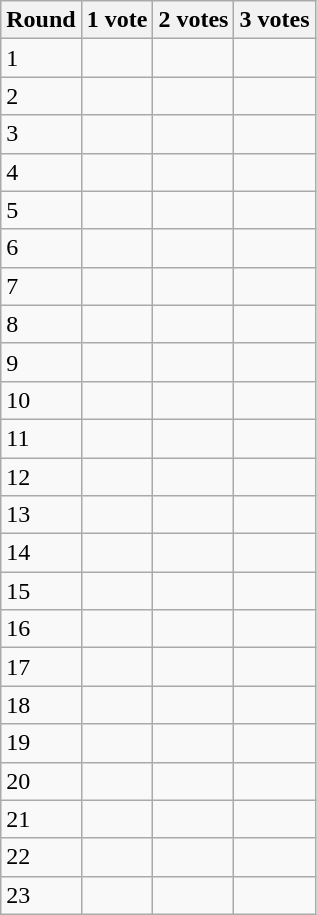<table class="wikitable">
<tr>
<th>Round</th>
<th>1 vote</th>
<th>2 votes</th>
<th>3 votes</th>
</tr>
<tr>
<td>1</td>
<td></td>
<td></td>
<td></td>
</tr>
<tr>
<td>2</td>
<td></td>
<td></td>
<td></td>
</tr>
<tr>
<td>3</td>
<td></td>
<td></td>
<td></td>
</tr>
<tr>
<td>4</td>
<td></td>
<td></td>
<td></td>
</tr>
<tr>
<td>5</td>
<td></td>
<td></td>
<td></td>
</tr>
<tr>
<td>6</td>
<td></td>
<td></td>
<td></td>
</tr>
<tr>
<td>7</td>
<td></td>
<td></td>
<td></td>
</tr>
<tr>
<td>8</td>
<td></td>
<td></td>
<td></td>
</tr>
<tr>
<td>9</td>
<td></td>
<td></td>
<td></td>
</tr>
<tr>
<td>10</td>
<td></td>
<td></td>
<td></td>
</tr>
<tr>
<td>11</td>
<td></td>
<td></td>
<td></td>
</tr>
<tr>
<td>12</td>
<td></td>
<td></td>
<td></td>
</tr>
<tr>
<td>13</td>
<td></td>
<td></td>
<td></td>
</tr>
<tr>
<td>14</td>
<td></td>
<td></td>
<td></td>
</tr>
<tr>
<td>15</td>
<td></td>
<td></td>
<td></td>
</tr>
<tr>
<td>16</td>
<td></td>
<td></td>
<td></td>
</tr>
<tr>
<td>17</td>
<td></td>
<td></td>
<td></td>
</tr>
<tr>
<td>18</td>
<td></td>
<td></td>
<td></td>
</tr>
<tr>
<td>19</td>
<td></td>
<td></td>
<td></td>
</tr>
<tr>
<td>20</td>
<td></td>
<td></td>
<td></td>
</tr>
<tr>
<td>21</td>
<td></td>
<td></td>
<td></td>
</tr>
<tr>
<td>22</td>
<td></td>
<td></td>
<td></td>
</tr>
<tr>
<td>23</td>
<td></td>
<td></td>
<td></td>
</tr>
</table>
